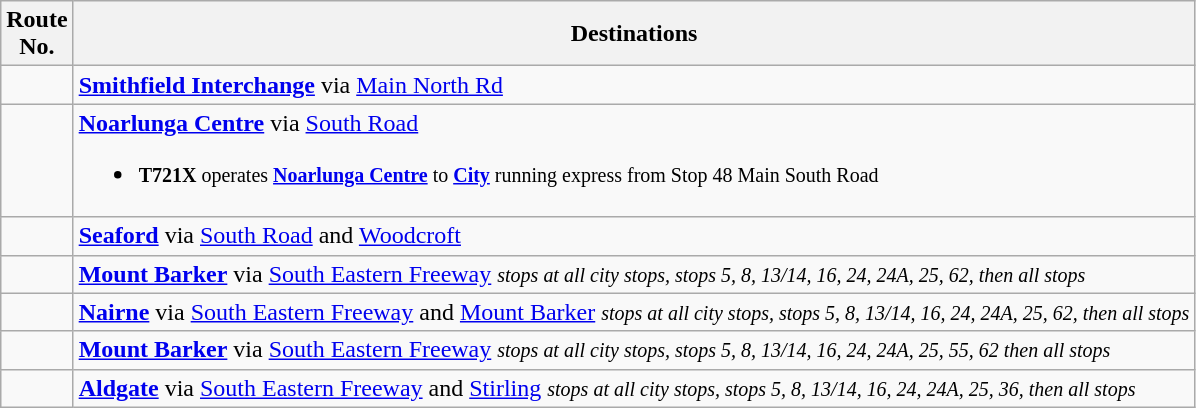<table class="wikitable">
<tr>
<th>Route<br>No.</th>
<th>Destinations</th>
</tr>
<tr>
<td></td>
<td><strong><a href='#'>Smithfield Interchange</a></strong> via <a href='#'>Main North Rd</a></td>
</tr>
<tr>
<td></td>
<td><strong><a href='#'>Noarlunga Centre</a></strong> via <a href='#'>South Road</a><br><ul><li><small><strong>T721X</strong> operates <strong><a href='#'>Noarlunga Centre</a></strong> to <strong><a href='#'>City</a></strong> running express from Stop 48 Main South Road</small></li></ul></td>
</tr>
<tr>
<td></td>
<td><strong><a href='#'>Seaford</a></strong> via <a href='#'>South Road</a> and <a href='#'>Woodcroft</a></td>
</tr>
<tr>
<td></td>
<td><strong><a href='#'>Mount Barker</a></strong> via <a href='#'>South Eastern Freeway</a> <small> <em>stops at all city stops, stops 5, 8, 13/14, 16, 24, 24A, 25, 62, then all stops</em> </small></td>
</tr>
<tr>
<td></td>
<td><strong><a href='#'>Nairne</a></strong> via <a href='#'>South Eastern Freeway</a> and <a href='#'>Mount Barker</a> <small> <em>stops at all city stops, stops 5, 8, 13/14, 16, 24, 24A, 25, 62, then all stops</em> </small></td>
</tr>
<tr>
<td></td>
<td><strong><a href='#'>Mount Barker</a></strong> via <a href='#'>South Eastern Freeway</a> <small> <em>stops at all city stops, stops 5, 8, 13/14, 16, 24, 24A, 25, 55, 62 then all stops</em> </small></td>
</tr>
<tr>
<td></td>
<td><strong><a href='#'>Aldgate</a></strong>  via <a href='#'>South Eastern Freeway</a> and <a href='#'>Stirling</a> <small> <em>stops at all city stops, stops 5, 8, 13/14, 16, 24, 24A, 25, 36, then all stops</em> </small></td>
</tr>
</table>
